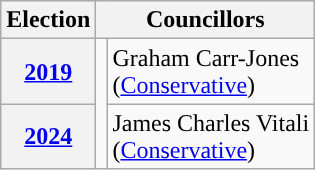<table class="wikitable">
<tr>
<th>Election</th>
<th colspan="2">Councillors</th>
</tr>
<tr>
<th><a href='#'>2019</a></th>
<td rowspan="5" style="background-color: "></td>
<td>Graham Carr-Jones<br>(<a href='#'>Conservative</a>)</td>
</tr>
<tr>
<th><a href='#'>2024</a></th>
<td>James Charles Vitali<br>(<a href='#'>Conservative</a>)</td>
</tr>
</table>
